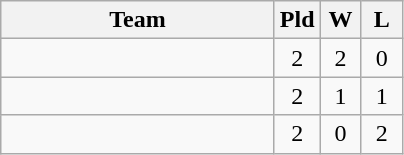<table class=wikitable style="text-align:center">
<tr>
<th width=175>Team</th>
<th width=20>Pld</th>
<th width=20>W</th>
<th width=20>L</th>
</tr>
<tr>
<td style="text-align:left"></td>
<td>2</td>
<td>2</td>
<td>0</td>
</tr>
<tr>
<td style="text-align:left"></td>
<td>2</td>
<td>1</td>
<td>1</td>
</tr>
<tr>
<td style="text-align:left"></td>
<td>2</td>
<td>0</td>
<td>2</td>
</tr>
</table>
